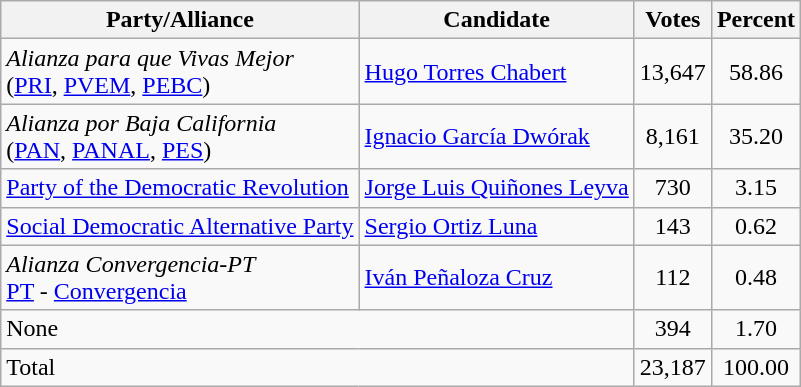<table class="wikitable">
<tr>
<th>Party/Alliance</th>
<th>Candidate</th>
<th>Votes</th>
<th>Percent</th>
</tr>
<tr>
<td><em>Alianza para que Vivas Mejor</em> <br>(<a href='#'>PRI</a>, <a href='#'>PVEM</a>, <a href='#'>PEBC</a>)</td>
<td><a href='#'>Hugo Torres Chabert</a></td>
<td style="text-align:center">13,647</td>
<td style="text-align:center">58.86</td>
</tr>
<tr>
<td><em>Alianza por Baja California</em> <br>(<a href='#'>PAN</a>, <a href='#'>PANAL</a>, <a href='#'>PES</a>)</td>
<td><a href='#'>Ignacio García Dwórak</a></td>
<td style="text-align:center">8,161</td>
<td style="text-align:center">35.20</td>
</tr>
<tr>
<td><a href='#'>Party of the Democratic Revolution</a></td>
<td><a href='#'>Jorge Luis Quiñones Leyva</a></td>
<td style="text-align:center">730</td>
<td style="text-align:center">3.15</td>
</tr>
<tr>
<td><a href='#'>Social Democratic Alternative Party</a></td>
<td><a href='#'>Sergio Ortiz Luna</a></td>
<td style="text-align:center">143</td>
<td style="text-align:center">0.62</td>
</tr>
<tr>
<td><em>Alianza Convergencia-PT</em> <br> <a href='#'>PT</a> - <a href='#'>Convergencia</a></td>
<td><a href='#'>Iván Peñaloza Cruz</a></td>
<td style="text-align:center">112</td>
<td style="text-align:center">0.48</td>
</tr>
<tr>
<td Colspan = 2>None</td>
<td style="text-align:center">394</td>
<td style="text-align:center">1.70</td>
</tr>
<tr>
<td Colspan = 2>Total</td>
<td style="text-align:center">23,187</td>
<td style="text-align:center">100.00</td>
</tr>
</table>
